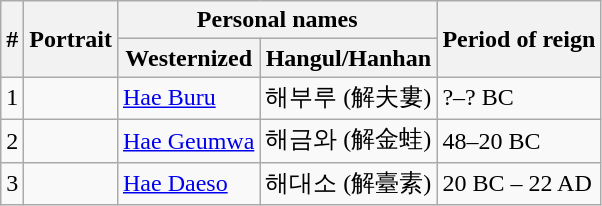<table class="wikitable">
<tr>
<th rowspan="2">#</th>
<th rowspan="2">Portrait</th>
<th colspan="2">Personal names</th>
<th rowspan="2">Period of reign</th>
</tr>
<tr>
<th>Westernized</th>
<th>Hangul/Hanhan</th>
</tr>
<tr>
<td>1</td>
<td></td>
<td><a href='#'>Hae Buru</a></td>
<td>해부루 (解夫婁)</td>
<td>?–? BC</td>
</tr>
<tr>
<td>2</td>
<td></td>
<td><a href='#'>Hae Geumwa</a></td>
<td>해금와 (解金蛙)</td>
<td>48–20 BC</td>
</tr>
<tr>
<td>3</td>
<td></td>
<td><a href='#'>Hae Daeso</a></td>
<td>해대소 (解臺素)</td>
<td>20 BC – 22 AD</td>
</tr>
</table>
